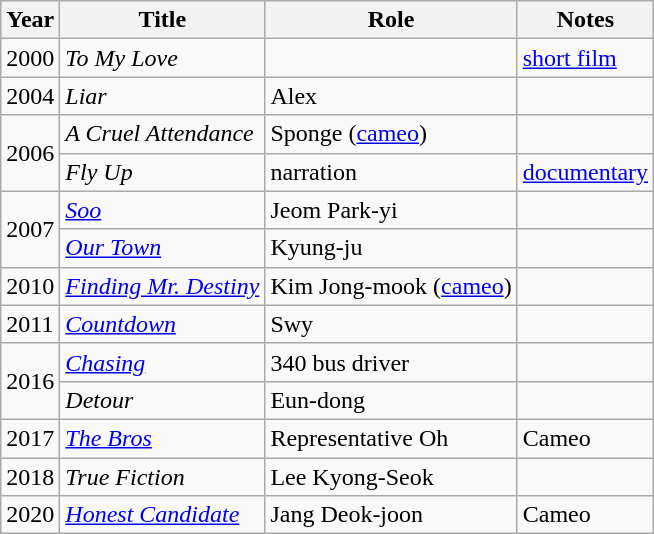<table class="wikitable sortable">
<tr>
<th>Year</th>
<th>Title</th>
<th>Role</th>
<th class="unsortable">Notes</th>
</tr>
<tr>
<td>2000</td>
<td><em>To My Love</em></td>
<td></td>
<td><a href='#'>short film</a></td>
</tr>
<tr>
<td>2004</td>
<td><em>Liar</em></td>
<td>Alex</td>
<td></td>
</tr>
<tr>
<td rowspan=2>2006</td>
<td><em>A Cruel Attendance</em></td>
<td>Sponge (<a href='#'>cameo</a>)</td>
<td></td>
</tr>
<tr>
<td><em>Fly Up</em></td>
<td>narration</td>
<td><a href='#'>documentary</a></td>
</tr>
<tr>
<td rowspan=2>2007</td>
<td><em><a href='#'>Soo</a></em></td>
<td>Jeom Park-yi</td>
<td></td>
</tr>
<tr>
<td><em><a href='#'>Our Town</a></em></td>
<td>Kyung-ju</td>
<td></td>
</tr>
<tr>
<td>2010</td>
<td><em><a href='#'>Finding Mr. Destiny</a></em></td>
<td>Kim Jong-mook (<a href='#'>cameo</a>)</td>
<td></td>
</tr>
<tr>
<td>2011</td>
<td><em><a href='#'>Countdown</a></em></td>
<td>Swy</td>
<td></td>
</tr>
<tr>
<td rowspan=2>2016</td>
<td><em><a href='#'>Chasing</a></em></td>
<td>340 bus driver</td>
<td></td>
</tr>
<tr>
<td><em>Detour</em></td>
<td>Eun-dong</td>
<td></td>
</tr>
<tr>
<td>2017</td>
<td><em><a href='#'>The Bros</a></em></td>
<td>Representative Oh</td>
<td>Cameo</td>
</tr>
<tr>
<td>2018</td>
<td><em>True Fiction</em></td>
<td>Lee Kyong-Seok</td>
<td></td>
</tr>
<tr>
<td>2020</td>
<td><em><a href='#'>Honest Candidate</a></em></td>
<td>Jang Deok-joon</td>
<td>Cameo</td>
</tr>
</table>
